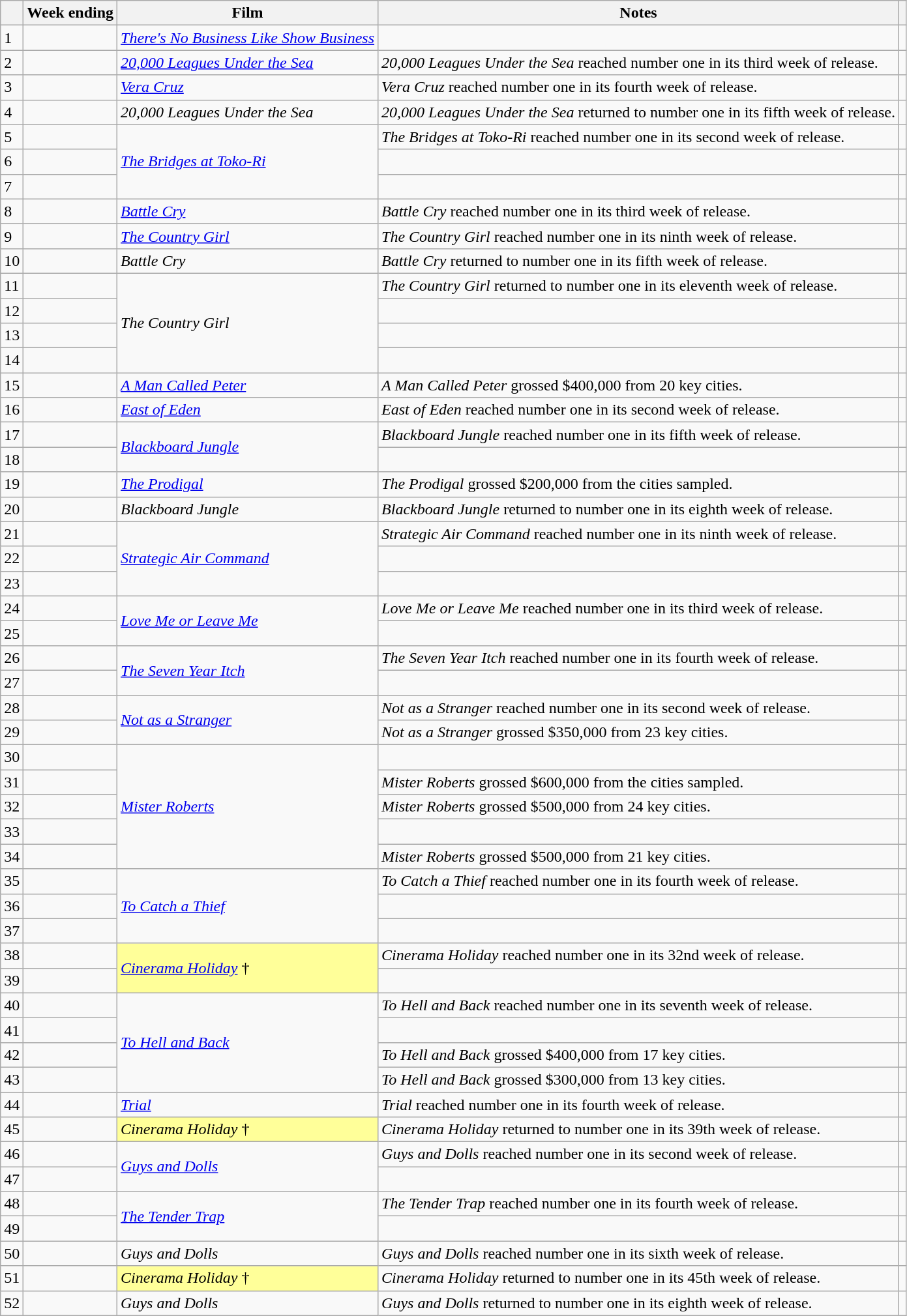<table class="wikitable sortable">
<tr>
<th></th>
<th>Week ending</th>
<th>Film</th>
<th>Notes</th>
<th class="unsortable"></th>
</tr>
<tr>
<td>1</td>
<td></td>
<td><em><a href='#'>There's No Business Like Show Business</a></em></td>
<td></td>
<td></td>
</tr>
<tr>
<td>2</td>
<td></td>
<td><em><a href='#'>20,000 Leagues Under the Sea</a></em></td>
<td><em>20,000 Leagues Under the Sea</em> reached number one in its third week of release.</td>
<td></td>
</tr>
<tr>
<td>3</td>
<td></td>
<td><em><a href='#'>Vera Cruz</a></em></td>
<td><em>Vera Cruz</em> reached number one in its fourth week of release.</td>
<td></td>
</tr>
<tr>
<td>4</td>
<td></td>
<td><em>20,000 Leagues Under the Sea</em></td>
<td><em>20,000 Leagues Under the Sea</em> returned to number one in its fifth week of release.</td>
<td></td>
</tr>
<tr>
<td>5</td>
<td></td>
<td rowspan="3"><em><a href='#'>The Bridges at Toko-Ri</a></em></td>
<td><em>The Bridges at Toko-Ri</em> reached number one in its second week of release.</td>
<td></td>
</tr>
<tr>
<td>6</td>
<td></td>
<td></td>
<td></td>
</tr>
<tr>
<td>7</td>
<td></td>
<td></td>
<td></td>
</tr>
<tr>
<td>8</td>
<td></td>
<td><em><a href='#'>Battle Cry</a></em></td>
<td><em>Battle Cry</em> reached number one in its third week of release.</td>
<td></td>
</tr>
<tr>
<td>9</td>
<td></td>
<td><em><a href='#'>The Country Girl</a></em></td>
<td><em>The Country Girl</em> reached number one in its ninth week of release.</td>
<td></td>
</tr>
<tr>
<td>10</td>
<td></td>
<td><em>Battle Cry</em></td>
<td><em>Battle Cry</em> returned to number one in its fifth week of release.</td>
<td></td>
</tr>
<tr>
<td>11</td>
<td></td>
<td rowspan="4"><em>The Country Girl</em></td>
<td><em>The Country Girl</em> returned to number one in its eleventh week of release.</td>
<td></td>
</tr>
<tr>
<td>12</td>
<td></td>
<td></td>
<td></td>
</tr>
<tr>
<td>13</td>
<td></td>
<td></td>
<td></td>
</tr>
<tr>
<td>14</td>
<td></td>
<td></td>
<td></td>
</tr>
<tr>
<td>15</td>
<td></td>
<td><em><a href='#'>A Man Called Peter</a></em></td>
<td><em>A Man Called Peter</em> grossed $400,000 from 20 key cities.</td>
<td></td>
</tr>
<tr>
<td>16</td>
<td></td>
<td><em><a href='#'>East of Eden</a></em></td>
<td><em>East of Eden</em> reached number one in its second week of release.</td>
<td></td>
</tr>
<tr>
<td>17</td>
<td></td>
<td rowspan="2"><em><a href='#'>Blackboard Jungle</a></em></td>
<td><em>Blackboard Jungle</em> reached number one in its fifth week of release.</td>
<td></td>
</tr>
<tr>
<td>18</td>
<td></td>
<td></td>
<td></td>
</tr>
<tr>
<td>19</td>
<td></td>
<td><em><a href='#'>The Prodigal</a></em></td>
<td><em>The Prodigal</em> grossed $200,000 from the cities sampled.</td>
<td></td>
</tr>
<tr>
<td>20</td>
<td></td>
<td><em>Blackboard Jungle</em></td>
<td><em>Blackboard Jungle</em> returned to number one in its eighth week of release.</td>
<td></td>
</tr>
<tr>
<td>21</td>
<td></td>
<td rowspan="3"><em><a href='#'>Strategic Air Command</a></em></td>
<td><em>Strategic Air Command</em> reached number one in its ninth week of release.</td>
<td></td>
</tr>
<tr>
<td>22</td>
<td></td>
<td></td>
<td></td>
</tr>
<tr>
<td>23</td>
<td></td>
<td></td>
<td></td>
</tr>
<tr>
<td>24</td>
<td></td>
<td rowspan="2"><em><a href='#'>Love Me or Leave Me</a></em></td>
<td><em>Love Me or Leave Me</em> reached number one in its third week of release.</td>
<td></td>
</tr>
<tr>
<td>25</td>
<td></td>
<td></td>
<td></td>
</tr>
<tr>
<td>26</td>
<td></td>
<td rowspan="2"><em><a href='#'>The Seven Year Itch</a></em></td>
<td><em>The Seven Year Itch</em> reached number one in its fourth week of release.</td>
<td></td>
</tr>
<tr>
<td>27</td>
<td></td>
<td></td>
<td></td>
</tr>
<tr>
<td>28</td>
<td></td>
<td rowspan="2"><em><a href='#'>Not as a Stranger</a></em></td>
<td><em>Not as a Stranger</em> reached number one in its second week of release.</td>
<td></td>
</tr>
<tr>
<td>29</td>
<td></td>
<td><em>Not as a Stranger</em> grossed $350,000 from 23 key cities.</td>
<td></td>
</tr>
<tr>
<td>30</td>
<td></td>
<td rowspan="5"><em><a href='#'>Mister Roberts</a></em></td>
<td></td>
<td></td>
</tr>
<tr>
<td>31</td>
<td></td>
<td><em>Mister Roberts</em> grossed $600,000 from the cities sampled.</td>
<td></td>
</tr>
<tr>
<td>32</td>
<td></td>
<td><em>Mister Roberts</em> grossed $500,000 from 24 key cities.</td>
<td></td>
</tr>
<tr>
<td>33</td>
<td></td>
<td></td>
<td></td>
</tr>
<tr>
<td>34</td>
<td></td>
<td><em>Mister Roberts</em> grossed $500,000 from 21 key cities.</td>
<td></td>
</tr>
<tr>
<td>35</td>
<td></td>
<td rowspan="3"><em><a href='#'>To Catch a Thief</a></em></td>
<td><em>To Catch a Thief</em> reached number one in its fourth week of release.</td>
<td></td>
</tr>
<tr>
<td>36</td>
<td></td>
<td></td>
<td></td>
</tr>
<tr>
<td>37</td>
<td></td>
<td></td>
<td></td>
</tr>
<tr>
<td>38</td>
<td></td>
<td rowspan="2" style="background-color:#FFFF99"><em><a href='#'>Cinerama Holiday</a></em> †</td>
<td><em>Cinerama Holiday</em> reached number one in its 32nd week of release.</td>
<td></td>
</tr>
<tr>
<td>39</td>
<td></td>
<td></td>
<td></td>
</tr>
<tr>
<td>40</td>
<td></td>
<td rowspan="4"><em><a href='#'>To Hell and Back</a></em></td>
<td><em>To Hell and Back</em> reached number one in its seventh week of release.</td>
<td></td>
</tr>
<tr>
<td>41</td>
<td></td>
<td></td>
<td></td>
</tr>
<tr>
<td>42</td>
<td></td>
<td><em>To Hell and Back</em> grossed $400,000 from 17 key cities.</td>
<td></td>
</tr>
<tr>
<td>43</td>
<td></td>
<td><em>To Hell and Back</em> grossed $300,000 from 13 key cities.</td>
<td></td>
</tr>
<tr>
<td>44</td>
<td></td>
<td><em><a href='#'>Trial</a></em></td>
<td><em>Trial</em> reached number one in its fourth week of release.</td>
<td></td>
</tr>
<tr>
<td>45</td>
<td></td>
<td style="background-color:#FFFF99"><em>Cinerama Holiday</em> †</td>
<td><em>Cinerama Holiday</em> returned to number one in its 39th week of release.</td>
<td></td>
</tr>
<tr>
<td>46</td>
<td></td>
<td rowspan="2"><em><a href='#'>Guys and Dolls</a></em></td>
<td><em>Guys and Dolls</em> reached number one in its second week of release.</td>
<td></td>
</tr>
<tr>
<td>47</td>
<td></td>
<td></td>
<td></td>
</tr>
<tr>
<td>48</td>
<td></td>
<td rowspan="2"><em><a href='#'>The Tender Trap</a></em></td>
<td><em>The Tender Trap</em> reached number one in its fourth week of release.</td>
<td></td>
</tr>
<tr>
<td>49</td>
<td></td>
<td></td>
<td></td>
</tr>
<tr>
<td>50</td>
<td></td>
<td><em>Guys and Dolls</em></td>
<td><em>Guys and Dolls</em> reached number one in its sixth week of release.</td>
<td></td>
</tr>
<tr>
<td>51</td>
<td></td>
<td style="background-color:#FFFF99"><em>Cinerama Holiday</em> †</td>
<td><em>Cinerama Holiday</em> returned to number one in its 45th week of release.</td>
<td></td>
</tr>
<tr>
<td>52</td>
<td></td>
<td><em>Guys and Dolls</em></td>
<td><em>Guys and Dolls</em> returned to number one in its eighth week of release.</td>
<td></td>
</tr>
</table>
